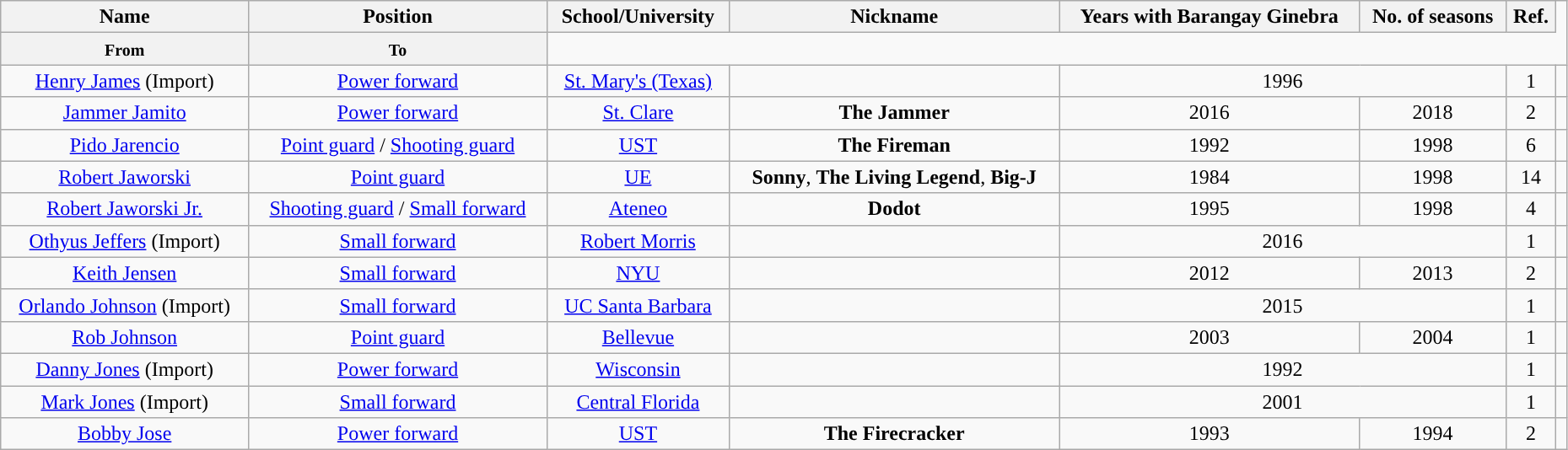<table class="wikitable sortable" style="text-align:center" width="98%">
<tr>
<th>Name</th>
<th>Position</th>
<th>School/University</th>
<th>Nickname</th>
<th>Years with Barangay Ginebra</th>
<th>No. of seasons</th>
<th>Ref.</th>
</tr>
<tr>
<th><small>From</small></th>
<th><small>To</small></th>
</tr>
<tr>
<td><a href='#'>Henry James</a> (Import)</td>
<td><a href='#'>Power forward</a></td>
<td><a href='#'>St. Mary's (Texas)</a></td>
<td></td>
<td colspan="2">1996</td>
<td>1</td>
<td></td>
</tr>
<tr>
<td><a href='#'>Jammer Jamito</a></td>
<td><a href='#'>Power forward</a></td>
<td><a href='#'>St. Clare</a></td>
<td><strong>The Jammer</strong></td>
<td>2016</td>
<td>2018</td>
<td>2</td>
<td></td>
</tr>
<tr>
<td><a href='#'>Pido Jarencio</a></td>
<td><a href='#'>Point guard</a> / <a href='#'>Shooting guard</a></td>
<td><a href='#'>UST</a></td>
<td><strong>The Fireman</strong></td>
<td>1992</td>
<td>1998</td>
<td>6</td>
<td></td>
</tr>
<tr>
<td><a href='#'>Robert Jaworski</a></td>
<td><a href='#'>Point guard</a></td>
<td><a href='#'>UE</a></td>
<td><strong>Sonny</strong>, <strong>The Living Legend</strong>, <strong>Big-J</strong></td>
<td>1984</td>
<td>1998</td>
<td>14</td>
<td></td>
</tr>
<tr>
<td><a href='#'>Robert Jaworski Jr.</a></td>
<td><a href='#'>Shooting guard</a> / <a href='#'>Small forward</a></td>
<td><a href='#'>Ateneo</a></td>
<td><strong>Dodot</strong></td>
<td>1995</td>
<td>1998</td>
<td>4</td>
<td></td>
</tr>
<tr>
<td><a href='#'>Othyus Jeffers</a> (Import)</td>
<td><a href='#'>Small forward</a></td>
<td><a href='#'>Robert Morris</a></td>
<td></td>
<td colspan="2">2016</td>
<td>1</td>
<td></td>
</tr>
<tr>
<td><a href='#'>Keith Jensen</a></td>
<td><a href='#'>Small forward</a></td>
<td><a href='#'>NYU</a></td>
<td></td>
<td>2012</td>
<td>2013</td>
<td>2</td>
<td></td>
</tr>
<tr>
<td><a href='#'>Orlando Johnson</a> (Import)</td>
<td><a href='#'>Small forward</a></td>
<td><a href='#'>UC Santa Barbara</a></td>
<td></td>
<td colspan="2">2015</td>
<td>1</td>
<td></td>
</tr>
<tr>
<td><a href='#'>Rob Johnson</a></td>
<td><a href='#'>Point guard</a></td>
<td><a href='#'>Bellevue</a></td>
<td></td>
<td>2003</td>
<td>2004</td>
<td>1</td>
<td></td>
</tr>
<tr>
<td><a href='#'>Danny Jones</a> (Import)</td>
<td><a href='#'>Power forward</a></td>
<td><a href='#'>Wisconsin</a></td>
<td></td>
<td colspan="2">1992</td>
<td>1</td>
<td></td>
</tr>
<tr>
<td><a href='#'>Mark Jones</a> (Import)</td>
<td><a href='#'>Small forward</a></td>
<td><a href='#'>Central Florida</a></td>
<td></td>
<td colspan="2">2001</td>
<td>1</td>
<td></td>
</tr>
<tr>
<td><a href='#'>Bobby Jose</a></td>
<td><a href='#'>Power forward</a></td>
<td><a href='#'>UST</a></td>
<td><strong>The Firecracker</strong></td>
<td>1993</td>
<td>1994</td>
<td>2</td>
<td></td>
</tr>
</table>
